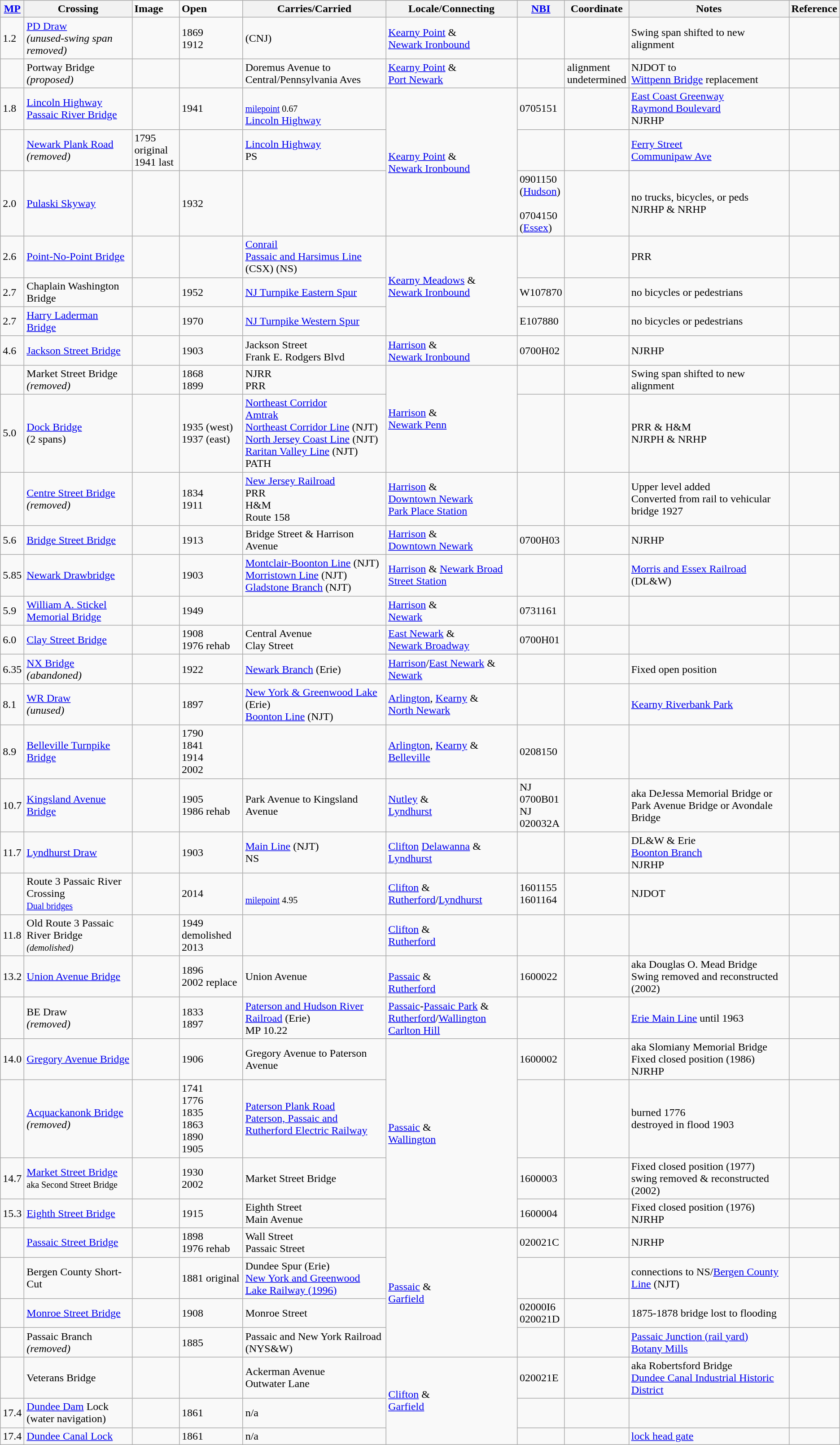<table class=wikitable>
<tr>
<th><strong><a href='#'>MP</a></strong></th>
<th><strong>Crossing</strong></th>
<td><strong>Image</strong></td>
<td><strong>Open</strong></td>
<th><strong>Carries/Carried</strong></th>
<th><strong>Locale/Connecting</strong></th>
<th scope="col" width="20px"><strong><a href='#'>NBI</a></strong></th>
<th scope="col" width="80px"><strong>Coordinate</strong></th>
<th><strong>Notes</strong></th>
<th scope="col" width="10px"><strong>Reference</strong></th>
</tr>
<tr>
<td>1.2</td>
<td><a href='#'>PD Draw</a><br> <em>(unused-swing span removed)</em></td>
<td></td>
<td>1869<br>1912</td>
<td> (CNJ)</td>
<td><a href='#'>Kearny Point</a> &<br><a href='#'>Newark Ironbound</a></td>
<td></td>
<td></td>
<td>Swing span shifted to new alignment</td>
<td></td>
</tr>
<tr>
<td></td>
<td>Portway Bridge<br><em>(proposed)</em></td>
<td></td>
<td></td>
<td>Doremus Avenue to Central/Pennsylvania Aves</td>
<td><a href='#'>Kearny Point</a> &<br><a href='#'>Port Newark</a></td>
<td></td>
<td>alignment undetermined</td>
<td>NJDOT to<br><a href='#'>Wittpenn Bridge</a> replacement</td>
<td></td>
</tr>
<tr>
<td>1.8</td>
<td><a href='#'>Lincoln Highway Passaic River Bridge</a></td>
<td></td>
<td>1941</td>
<td><br><small><a href='#'>milepoint</a> 0.67</small><br><a href='#'>Lincoln Highway</a></td>
<td rowspan=3><a href='#'>Kearny Point</a> &<br><a href='#'>Newark Ironbound</a></td>
<td>0705151</td>
<td></td>
<td><a href='#'>East Coast Greenway</a><br><a href='#'>Raymond Boulevard</a><br>NJRHP</td>
<td></td>
</tr>
<tr>
<td></td>
<td><a href='#'>Newark Plank Road</a><br><em>(removed)</em></td>
<td>1795 original<br>1941 last</td>
<td></td>
<td><a href='#'>Lincoln Highway</a><br>PS</td>
<td></td>
<td></td>
<td><a href='#'>Ferry Street</a><br><a href='#'>Communipaw Ave</a></td>
<td></td>
</tr>
<tr>
<td>2.0</td>
<td><a href='#'>Pulaski Skyway</a></td>
<td></td>
<td>1932</td>
<td></td>
<td>0901150 (<a href='#'>Hudson</a>)<br><br>0704150 (<a href='#'>Essex</a>)</td>
<td></td>
<td>no trucks, bicycles, or peds<br>NJRHP & NRHP</td>
<td></td>
</tr>
<tr>
<td>2.6</td>
<td><a href='#'>Point-No-Point Bridge</a></td>
<td></td>
<td></td>
<td><a href='#'>Conrail</a><br><a href='#'>Passaic and Harsimus Line</a> (CSX) (NS)</td>
<td rowspan=3><a href='#'>Kearny Meadows</a> &<br><a href='#'>Newark Ironbound</a></td>
<td></td>
<td></td>
<td>PRR</td>
<td></td>
</tr>
<tr>
<td>2.7</td>
<td>Chaplain Washington Bridge</td>
<td></td>
<td>1952</td>
<td><a href='#'>NJ Turnpike Eastern Spur</a><br></td>
<td>W107870</td>
<td></td>
<td>no bicycles or pedestrians</td>
<td></td>
</tr>
<tr>
<td>2.7</td>
<td><a href='#'>Harry Laderman Bridge</a></td>
<td></td>
<td>1970</td>
<td><a href='#'>NJ Turnpike Western Spur</a><br></td>
<td>E107880</td>
<td></td>
<td>no bicycles or pedestrians</td>
<td></td>
</tr>
<tr>
<td>4.6</td>
<td><a href='#'>Jackson Street Bridge</a></td>
<td></td>
<td>1903</td>
<td>Jackson Street<br>Frank E. Rodgers Blvd</td>
<td><a href='#'>Harrison</a> &<br><a href='#'>Newark Ironbound</a></td>
<td>0700H02</td>
<td></td>
<td>NJRHP</td>
<td></td>
</tr>
<tr>
<td></td>
<td>Market Street Bridge <em>(removed)</em></td>
<td></td>
<td>1868<br>1899</td>
<td>NJRR<br>PRR</td>
<td rowspan=2><a href='#'>Harrison</a> &<br> <a href='#'>Newark Penn</a></td>
<td></td>
<td></td>
<td>Swing span shifted to new alignment</td>
<td></td>
</tr>
<tr>
<td>5.0</td>
<td><a href='#'>Dock Bridge</a><br>(2 spans)</td>
<td></td>
<td>1935 (west)<br>1937 (east)</td>
<td><a href='#'>Northeast Corridor</a><br><a href='#'>Amtrak</a><br><a href='#'>Northeast Corridor Line</a> (NJT)<br><a href='#'>North Jersey Coast Line</a> (NJT)<br><a href='#'>Raritan Valley Line</a> (NJT)<br>PATH</td>
<td></td>
<td></td>
<td>PRR & H&M<br>NJRPH & NRHP</td>
<td></td>
</tr>
<tr>
<td></td>
<td><a href='#'>Centre Street Bridge</a><br><em>(removed)</em></td>
<td></td>
<td>1834<br>1911</td>
<td><a href='#'>New Jersey Railroad</a><br>PRR<br>H&M<br>Route 158</td>
<td><a href='#'>Harrison</a> &<br> <a href='#'>Downtown Newark</a><br><a href='#'>Park Place Station</a></td>
<td></td>
<td></td>
<td>Upper level added<br>Converted from rail to vehicular bridge 1927</td>
<td></td>
</tr>
<tr>
<td>5.6</td>
<td><a href='#'>Bridge Street Bridge</a></td>
<td></td>
<td>1913</td>
<td>Bridge Street & Harrison Avenue<br></td>
<td><a href='#'>Harrison</a> &<br><a href='#'>Downtown Newark</a></td>
<td>0700H03</td>
<td></td>
<td>NJRHP</td>
<td></td>
</tr>
<tr>
<td>5.85</td>
<td><a href='#'>Newark Drawbridge</a></td>
<td></td>
<td>1903</td>
<td><a href='#'>Montclair-Boonton Line</a> (NJT)<br><a href='#'>Morristown Line</a> (NJT)<br><a href='#'>Gladstone Branch</a> (NJT)</td>
<td><a href='#'>Harrison</a> & <a href='#'>Newark Broad Street Station</a></td>
<td></td>
<td></td>
<td><a href='#'>Morris and Essex Railroad</a><br>(DL&W)</td>
<td></td>
</tr>
<tr>
<td>5.9</td>
<td><a href='#'>William A. Stickel Memorial Bridge</a></td>
<td></td>
<td>1949</td>
<td></td>
<td><a href='#'>Harrison</a> &<br><a href='#'>Newark</a></td>
<td>0731161</td>
<td></td>
<td></td>
<td></td>
</tr>
<tr>
<td>6.0</td>
<td><a href='#'>Clay Street Bridge</a></td>
<td></td>
<td>1908<br>1976 rehab</td>
<td>Central Avenue<br>Clay Street</td>
<td><a href='#'>East Newark</a> &<br><a href='#'>Newark Broadway</a></td>
<td>0700H01</td>
<td></td>
<td></td>
<td></td>
</tr>
<tr>
<td>6.35</td>
<td><a href='#'>NX Bridge</a> <em>(abandoned)</em></td>
<td></td>
<td>1922</td>
<td><a href='#'>Newark Branch</a> (Erie)</td>
<td><a href='#'>Harrison</a>/<a href='#'>East Newark</a> &<br><a href='#'>Newark</a></td>
<td></td>
<td></td>
<td>Fixed open position</td>
<td></td>
</tr>
<tr>
<td>8.1</td>
<td><a href='#'>WR Draw</a><br><em>(unused)</em></td>
<td></td>
<td>1897</td>
<td><a href='#'>New York & Greenwood Lake</a> (Erie)<br> <a href='#'>Boonton Line</a> (NJT)</td>
<td><a href='#'>Arlington</a>, <a href='#'>Kearny</a> &<br><a href='#'>North Newark</a></td>
<td></td>
<td></td>
<td><a href='#'>Kearny Riverbank Park</a></td>
<td></td>
</tr>
<tr>
<td>8.9</td>
<td><a href='#'>Belleville Turnpike Bridge</a></td>
<td></td>
<td>1790<br>1841<br>1914<br>2002</td>
<td></td>
<td><a href='#'>Arlington</a>, <a href='#'>Kearny</a> &<br><a href='#'>Belleville</a></td>
<td>0208150</td>
<td></td>
<td></td>
<td></td>
</tr>
<tr>
<td>10.7</td>
<td><a href='#'>Kingsland Avenue Bridge</a></td>
<td></td>
<td>1905<br>1986 rehab</td>
<td>Park Avenue to Kingsland Avenue</td>
<td><a href='#'>Nutley</a> &<br><a href='#'>Lyndhurst</a></td>
<td>NJ 0700B01<br>NJ 020032A</td>
<td></td>
<td>aka DeJessa Memorial Bridge or Park Avenue Bridge or Avondale Bridge</td>
<td></td>
</tr>
<tr>
<td>11.7</td>
<td><a href='#'>Lyndhurst Draw</a></td>
<td></td>
<td>1903</td>
<td><a href='#'>Main Line</a> (NJT)<br>NS</td>
<td><a href='#'>Clifton</a> <a href='#'>Delawanna</a> &<br><a href='#'>Lyndhurst</a></td>
<td></td>
<td></td>
<td>DL&W & Erie<br><a href='#'>Boonton Branch</a><br>NJRHP</td>
<td></td>
</tr>
<tr>
<td></td>
<td>Route 3 Passaic River Crossing<br><small><a href='#'>Dual bridges</a></small></td>
<td></td>
<td>2014</td>
<td><br><small><a href='#'>milepoint</a> 4.95</small></td>
<td><a href='#'>Clifton</a> &<br><a href='#'>Rutherford</a>/<a href='#'>Lyndhurst</a></td>
<td>1601155<br>1601164</td>
<td></td>
<td>NJDOT</td>
<td></td>
</tr>
<tr>
<td>11.8</td>
<td>Old Route 3 Passaic River Bridge<br><small><em>(demolished)</em></small></td>
<td></td>
<td>1949<br>demolished 2013</td>
<td></td>
<td><a href='#'>Clifton</a> &<br><a href='#'>Rutherford</a></td>
<td></td>
<td></td>
<td></td>
<td></td>
</tr>
<tr>
<td>13.2</td>
<td><a href='#'>Union Avenue Bridge</a></td>
<td></td>
<td>1896<br>2002 replace</td>
<td>Union Avenue</td>
<td><br><a href='#'>Passaic</a> &<br><a href='#'>Rutherford</a></td>
<td>1600022</td>
<td></td>
<td>aka Douglas O. Mead Bridge<br>Swing removed and reconstructed (2002)</td>
<td></td>
</tr>
<tr>
<td></td>
<td>BE Draw<br><em>(removed)</em></td>
<td></td>
<td>1833<br>1897</td>
<td><a href='#'>Paterson and Hudson River Railroad</a> (Erie)<br>MP 10.22</td>
<td><a href='#'>Passaic</a>-<a href='#'>Passaic Park</a> &<br><a href='#'>Rutherford</a>/<a href='#'>Wallington</a><br><a href='#'>Carlton Hill</a></td>
<td></td>
<td></td>
<td><a href='#'>Erie Main Line</a> until 1963</td>
<td></td>
</tr>
<tr>
<td>14.0</td>
<td><a href='#'>Gregory Avenue Bridge</a></td>
<td></td>
<td>1906</td>
<td>Gregory Avenue to Paterson Avenue</td>
<td rowspan=4><a href='#'>Passaic</a> &<br><a href='#'>Wallington</a></td>
<td>1600002</td>
<td></td>
<td>aka Slomiany Memorial Bridge<br>Fixed closed position (1986)<br>NJRHP</td>
<td></td>
</tr>
<tr>
<td></td>
<td><a href='#'>Acquackanonk Bridge</a><br><em>(removed)</em></td>
<td></td>
<td>1741<br>1776<br>1835<br>1863<br>1890<br>1905</td>
<td><a href='#'>Paterson Plank Road</a><br><a href='#'>Paterson, Passaic and Rutherford Electric Railway</a></td>
<td></td>
<td></td>
<td>burned 1776<br>destroyed in flood 1903</td>
<td></td>
</tr>
<tr>
<td>14.7</td>
<td><a href='#'>Market Street Bridge</a><br><small>aka Second Street Bridge</small></td>
<td></td>
<td>1930<br>2002</td>
<td>Market Street Bridge</td>
<td>1600003</td>
<td></td>
<td>Fixed closed position (1977)<br>swing removed & reconstructed (2002)</td>
<td></td>
</tr>
<tr>
<td>15.3</td>
<td><a href='#'>Eighth Street Bridge</a></td>
<td></td>
<td>1915</td>
<td>Eighth Street<br>Main Avenue</td>
<td>1600004</td>
<td></td>
<td>Fixed closed position (1976)<br>NJRHP</td>
<td></td>
</tr>
<tr>
<td></td>
<td><a href='#'>Passaic Street Bridge</a></td>
<td></td>
<td>1898<br>1976 rehab</td>
<td>Wall Street<br>Passaic Street</td>
<td rowspan=4><a href='#'>Passaic</a> &<br><a href='#'>Garfield</a></td>
<td>020021C</td>
<td></td>
<td>NJRHP</td>
<td></td>
</tr>
<tr>
<td></td>
<td>Bergen County Short-Cut</td>
<td></td>
<td>1881 original</td>
<td>Dundee Spur (Erie)<br><a href='#'>New York and Greenwood Lake Railway (1996)</a></td>
<td></td>
<td></td>
<td>connections to NS/<a href='#'>Bergen County Line</a> (NJT)</td>
<td></td>
</tr>
<tr>
<td></td>
<td><a href='#'>Monroe Street Bridge</a></td>
<td></td>
<td>1908</td>
<td>Monroe Street</td>
<td>02000I6<br>020021D</td>
<td></td>
<td>1875-1878 bridge lost to flooding</td>
<td></td>
</tr>
<tr>
<td></td>
<td>Passaic Branch<br><em>(removed)</em></td>
<td></td>
<td>1885</td>
<td>Passaic and New York Railroad (NYS&W)</td>
<td></td>
<td></td>
<td><a href='#'>Passaic Junction (rail yard)</a><br><a href='#'>Botany Mills</a></td>
<td></td>
</tr>
<tr>
<td></td>
<td>Veterans Bridge</td>
<td><br></td>
<td></td>
<td>Ackerman Avenue<br>Outwater Lane</td>
<td rowspan=3><a href='#'>Clifton</a> &<br><a href='#'>Garfield</a></td>
<td>020021E</td>
<td></td>
<td>aka Robertsford Bridge<br><a href='#'>Dundee Canal Industrial Historic District</a></td>
<td></td>
</tr>
<tr>
<td>17.4</td>
<td><a href='#'>Dundee Dam</a> Lock (water navigation)</td>
<td></td>
<td>1861</td>
<td>n/a</td>
<td></td>
<td></td>
<td></td>
<td></td>
</tr>
<tr>
<td>17.4</td>
<td><a href='#'>Dundee Canal Lock</a></td>
<td></td>
<td>1861</td>
<td>n/a</td>
<td></td>
<td></td>
<td><a href='#'>lock head gate</a></td>
<td></td>
</tr>
</table>
